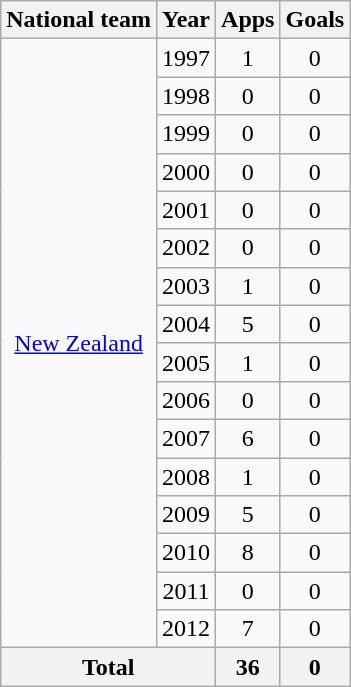<table class="wikitable" style="text-align:center">
<tr>
<th>National team</th>
<th>Year</th>
<th>Apps</th>
<th>Goals</th>
</tr>
<tr>
<td rowspan="16"><a href='#'>New Zealand</a></td>
<td>1997</td>
<td>1</td>
<td>0</td>
</tr>
<tr>
<td>1998</td>
<td>0</td>
<td>0</td>
</tr>
<tr>
<td>1999</td>
<td>0</td>
<td>0</td>
</tr>
<tr>
<td>2000</td>
<td>0</td>
<td>0</td>
</tr>
<tr>
<td>2001</td>
<td>0</td>
<td>0</td>
</tr>
<tr>
<td>2002</td>
<td>0</td>
<td>0</td>
</tr>
<tr>
<td>2003</td>
<td>1</td>
<td>0</td>
</tr>
<tr>
<td>2004</td>
<td>5</td>
<td>0</td>
</tr>
<tr>
<td>2005</td>
<td>1</td>
<td>0</td>
</tr>
<tr>
<td>2006</td>
<td>0</td>
<td>0</td>
</tr>
<tr>
<td>2007</td>
<td>6</td>
<td>0</td>
</tr>
<tr>
<td>2008</td>
<td>1</td>
<td>0</td>
</tr>
<tr>
<td>2009</td>
<td>5</td>
<td>0</td>
</tr>
<tr>
<td>2010</td>
<td>8</td>
<td>0</td>
</tr>
<tr>
<td>2011</td>
<td>0</td>
<td>0</td>
</tr>
<tr>
<td>2012</td>
<td>7</td>
<td>0</td>
</tr>
<tr>
<th colspan="2">Total</th>
<th>36</th>
<th>0</th>
</tr>
</table>
